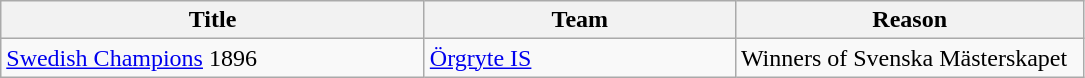<table class="wikitable" style="text-align: left;">
<tr>
<th style="width: 275px;">Title</th>
<th style="width: 200px;">Team</th>
<th style="width: 225px;">Reason</th>
</tr>
<tr>
<td><a href='#'>Swedish Champions</a> 1896</td>
<td><a href='#'>Örgryte IS</a></td>
<td>Winners of Svenska Mästerskapet</td>
</tr>
</table>
